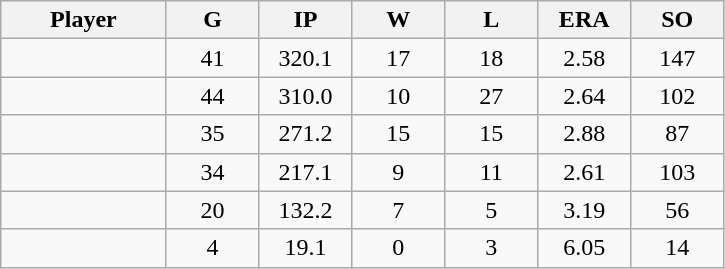<table class="wikitable sortable">
<tr>
<th bgcolor="#DDDDFF" width="16%">Player</th>
<th bgcolor="#DDDDFF" width="9%">G</th>
<th bgcolor="#DDDDFF" width="9%">IP</th>
<th bgcolor="#DDDDFF" width="9%">W</th>
<th bgcolor="#DDDDFF" width="9%">L</th>
<th bgcolor="#DDDDFF" width="9%">ERA</th>
<th bgcolor="#DDDDFF" width="9%">SO</th>
</tr>
<tr align="center">
<td></td>
<td>41</td>
<td>320.1</td>
<td>17</td>
<td>18</td>
<td>2.58</td>
<td>147</td>
</tr>
<tr align="center">
<td></td>
<td>44</td>
<td>310.0</td>
<td>10</td>
<td>27</td>
<td>2.64</td>
<td>102</td>
</tr>
<tr align="center">
<td></td>
<td>35</td>
<td>271.2</td>
<td>15</td>
<td>15</td>
<td>2.88</td>
<td>87</td>
</tr>
<tr align="center">
<td></td>
<td>34</td>
<td>217.1</td>
<td>9</td>
<td>11</td>
<td>2.61</td>
<td>103</td>
</tr>
<tr align="center">
<td></td>
<td>20</td>
<td>132.2</td>
<td>7</td>
<td>5</td>
<td>3.19</td>
<td>56</td>
</tr>
<tr align="center">
<td></td>
<td>4</td>
<td>19.1</td>
<td>0</td>
<td>3</td>
<td>6.05</td>
<td>14</td>
</tr>
</table>
